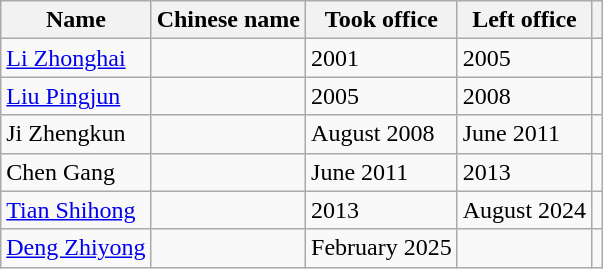<table class="wikitable">
<tr>
<th>Name</th>
<th>Chinese name</th>
<th>Took office</th>
<th>Left office</th>
<th></th>
</tr>
<tr>
<td><a href='#'>Li Zhonghai</a></td>
<td></td>
<td>2001</td>
<td>2005</td>
<td></td>
</tr>
<tr>
<td><a href='#'>Liu Pingjun</a></td>
<td></td>
<td>2005</td>
<td>2008</td>
<td></td>
</tr>
<tr>
<td>Ji Zhengkun</td>
<td></td>
<td>August 2008</td>
<td>June 2011</td>
<td></td>
</tr>
<tr>
<td>Chen Gang</td>
<td></td>
<td>June 2011</td>
<td>2013</td>
<td></td>
</tr>
<tr>
<td><a href='#'>Tian Shihong</a></td>
<td></td>
<td>2013</td>
<td>August 2024</td>
<td></td>
</tr>
<tr>
<td><a href='#'>Deng Zhiyong</a></td>
<td></td>
<td>February 2025</td>
<td></td>
<td></td>
</tr>
</table>
